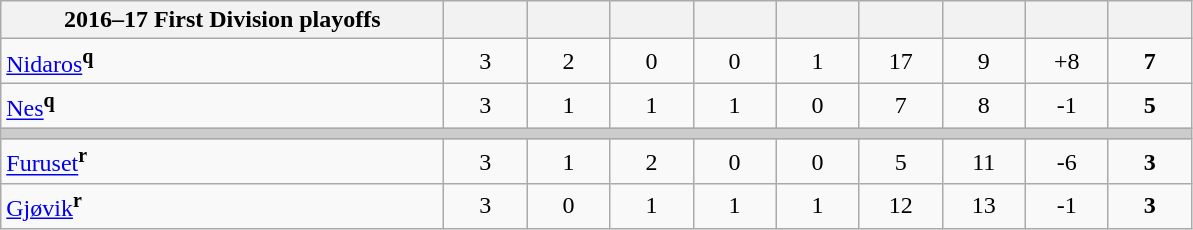<table class="wikitable">
<tr>
<th style="width:18em;">2016–17 First Division playoffs</th>
<th style="width:3em;"></th>
<th style="width:3em;"></th>
<th style="width:3em;"></th>
<th style="width:3em;"></th>
<th style="width:3em;"></th>
<th style="width:3em;"></th>
<th style="width:3em;"></th>
<th style="width:3em;"></th>
<th style="width:3em;"></th>
</tr>
<tr align=center>
<td align=left><a href='#'>Nidaros</a><sup><strong>q</strong></sup></td>
<td>3</td>
<td>2</td>
<td>0</td>
<td>0</td>
<td>1</td>
<td>17</td>
<td>9</td>
<td>+8</td>
<td><strong>7</strong></td>
</tr>
<tr align=center>
<td align=left><a href='#'>Nes</a><sup><strong>q</strong></sup></td>
<td>3</td>
<td>1</td>
<td>1</td>
<td>1</td>
<td>0</td>
<td>7</td>
<td>8</td>
<td>-1</td>
<td><strong>5</strong></td>
</tr>
<tr bgcolor="#cccccc" class="unsortable">
<td colspan=10></td>
</tr>
<tr align=center>
<td align=left><a href='#'>Furuset</a><sup><strong>r</strong></sup></td>
<td>3</td>
<td>1</td>
<td>2</td>
<td>0</td>
<td>0</td>
<td>5</td>
<td>11</td>
<td>-6</td>
<td><strong>3</strong></td>
</tr>
<tr align=center>
<td align=left><a href='#'>Gjøvik</a><sup><strong>r</strong></sup></td>
<td>3</td>
<td>0</td>
<td>1</td>
<td>1</td>
<td>1</td>
<td>12</td>
<td>13</td>
<td>-1</td>
<td><strong>3</strong></td>
</tr>
</table>
